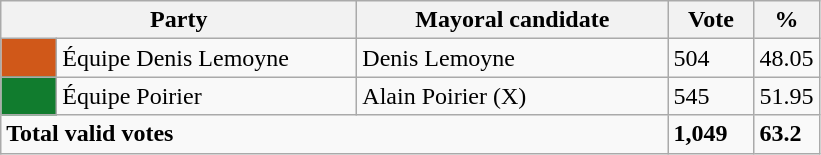<table class="wikitable">
<tr>
<th bgcolor="#DDDDFF" width="230px" colspan="2">Party</th>
<th bgcolor="#DDDDFF" width="200px">Mayoral candidate</th>
<th bgcolor="#DDDDFF" width="50px">Vote</th>
<th bgcolor="#DDDDFF" width="30px">%</th>
</tr>
<tr>
<td bgcolor=#D05819 width="30px"> </td>
<td>Équipe Denis Lemoyne</td>
<td>Denis Lemoyne</td>
<td>504</td>
<td>48.05</td>
</tr>
<tr>
<td bgcolor=#117C2E width="30px"> </td>
<td>Équipe Poirier</td>
<td>Alain Poirier (X)</td>
<td>545</td>
<td>51.95</td>
</tr>
<tr>
<td colspan="3"><strong>Total valid votes</strong></td>
<td><strong>1,049</strong></td>
<td><strong>63.2</strong></td>
</tr>
</table>
